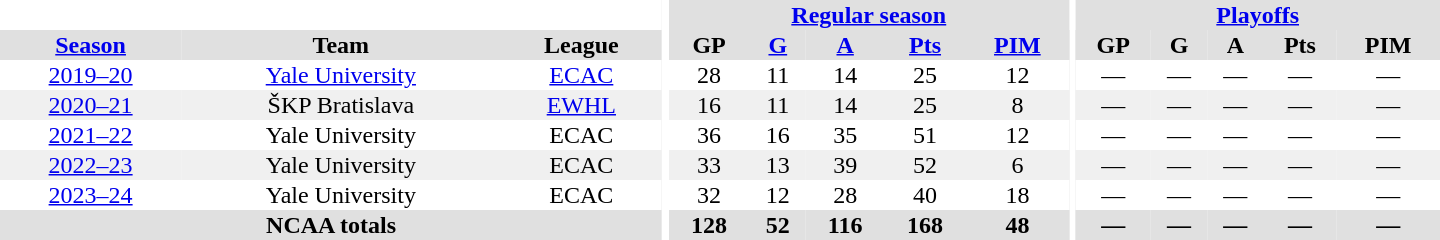<table border="0" cellpadding="1" cellspacing="0" style="text-align:center; width:60em">
<tr bgcolor="#e0e0e0">
<th colspan="3" bgcolor="#ffffff"></th>
<th rowspan="97" bgcolor="#ffffff"></th>
<th colspan="5"><a href='#'>Regular season</a></th>
<th rowspan="97" bgcolor="#ffffff"></th>
<th colspan="5"><a href='#'>Playoffs</a></th>
</tr>
<tr bgcolor="#e0e0e0">
<th><a href='#'>Season</a></th>
<th>Team</th>
<th>League</th>
<th>GP</th>
<th><a href='#'>G</a></th>
<th><a href='#'>A</a></th>
<th><a href='#'>Pts</a></th>
<th><a href='#'>PIM</a></th>
<th>GP</th>
<th>G</th>
<th>A</th>
<th>Pts</th>
<th>PIM</th>
</tr>
<tr>
<td><a href='#'>2019–20</a></td>
<td><a href='#'>Yale University</a></td>
<td><a href='#'>ECAC</a></td>
<td>28</td>
<td>11</td>
<td>14</td>
<td>25</td>
<td>12</td>
<td>—</td>
<td>—</td>
<td>—</td>
<td>—</td>
<td>—</td>
</tr>
<tr bgcolor="#f0f0f0">
<td><a href='#'>2020–21</a></td>
<td>ŠKP Bratislava</td>
<td><a href='#'>EWHL</a></td>
<td>16</td>
<td>11</td>
<td>14</td>
<td>25</td>
<td>8</td>
<td>—</td>
<td>—</td>
<td>—</td>
<td>—</td>
<td>—</td>
</tr>
<tr>
<td><a href='#'>2021–22</a></td>
<td>Yale University</td>
<td>ECAC</td>
<td>36</td>
<td>16</td>
<td>35</td>
<td>51</td>
<td>12</td>
<td>—</td>
<td>—</td>
<td>—</td>
<td>—</td>
<td>—</td>
</tr>
<tr bgcolor="#f0f0f0">
<td><a href='#'>2022–23</a></td>
<td>Yale University</td>
<td>ECAC</td>
<td>33</td>
<td>13</td>
<td>39</td>
<td>52</td>
<td>6</td>
<td>—</td>
<td>—</td>
<td>—</td>
<td>—</td>
<td>—</td>
</tr>
<tr>
<td><a href='#'>2023–24</a></td>
<td>Yale University</td>
<td>ECAC</td>
<td>32</td>
<td>12</td>
<td>28</td>
<td>40</td>
<td>18</td>
<td>—</td>
<td>—</td>
<td>—</td>
<td>—</td>
<td>—</td>
</tr>
<tr bgcolor="#e0e0e0">
<th colspan="3">NCAA totals</th>
<th>128</th>
<th>52</th>
<th>116</th>
<th>168</th>
<th>48</th>
<th>—</th>
<th>—</th>
<th>—</th>
<th>—</th>
<th>—</th>
</tr>
</table>
